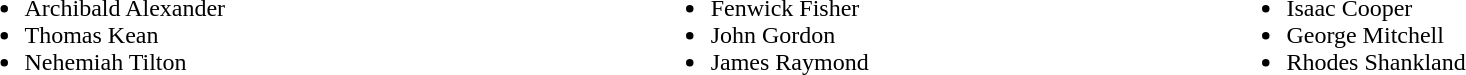<table width=100%>
<tr valign=top>
<td><br><ul><li>Archibald Alexander</li><li>Thomas Kean</li><li>Nehemiah Tilton</li></ul></td>
<td><br><ul><li>Fenwick Fisher</li><li>John Gordon</li><li>James Raymond</li></ul></td>
<td><br><ul><li>Isaac Cooper</li><li>George Mitchell</li><li>Rhodes Shankland</li></ul></td>
</tr>
</table>
